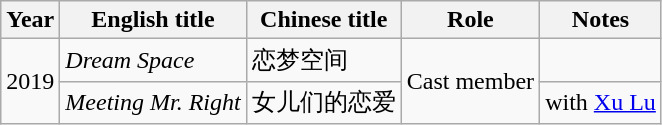<table class="wikitable">
<tr>
<th>Year</th>
<th>English title</th>
<th>Chinese title</th>
<th>Role</th>
<th>Notes</th>
</tr>
<tr>
<td rowspan=2>2019</td>
<td><em>Dream Space</em></td>
<td>恋梦空间</td>
<td rowspan=2>Cast member</td>
<td></td>
</tr>
<tr>
<td><em>Meeting Mr. Right</em></td>
<td>女儿们的恋爱</td>
<td>with <a href='#'>Xu Lu</a></td>
</tr>
</table>
